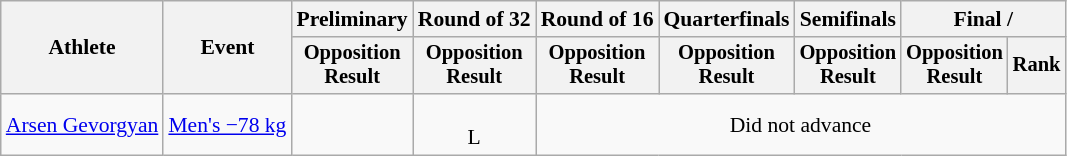<table class="wikitable" style="font-size:90%">
<tr>
<th rowspan="2">Athlete</th>
<th rowspan="2">Event</th>
<th>Preliminary</th>
<th>Round of 32</th>
<th>Round of 16</th>
<th>Quarterfinals</th>
<th>Semifinals</th>
<th colspan=2>Final / </th>
</tr>
<tr style="font-size:95%">
<th>Opposition<br>Result</th>
<th>Opposition<br>Result</th>
<th>Opposition<br>Result</th>
<th>Opposition<br>Result</th>
<th>Opposition<br>Result</th>
<th>Opposition<br>Result</th>
<th>Rank</th>
</tr>
<tr align=center>
<td align=left><a href='#'>Arsen Gevorgyan</a></td>
<td align=left><a href='#'>Men's −78 kg</a></td>
<td></td>
<td><br> L</td>
<td colspan=5>Did not advance</td>
</tr>
</table>
